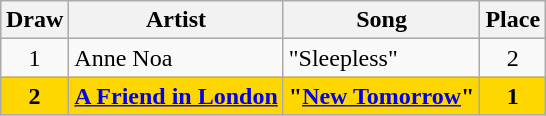<table class="sortable wikitable" style="margin: 1em auto 1em auto; text-align:center">
<tr>
<th>Draw</th>
<th>Artist</th>
<th>Song</th>
<th>Place</th>
</tr>
<tr>
<td>1</td>
<td style="text-align:left;">Anne Noa</td>
<td style="text-align:left;">"Sleepless"</td>
<td>2</td>
</tr>
<tr style="font-weight:bold; background:gold;">
<td>2</td>
<td style="text-align:left;"><a href='#'>A Friend in London</a></td>
<td style="text-align:left;">"<a href='#'>New Tomorrow</a>"</td>
<td>1</td>
</tr>
</table>
